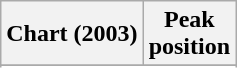<table class="wikitable sortable">
<tr>
<th>Chart (2003)</th>
<th>Peak<br>position</th>
</tr>
<tr>
</tr>
<tr>
</tr>
<tr>
</tr>
</table>
